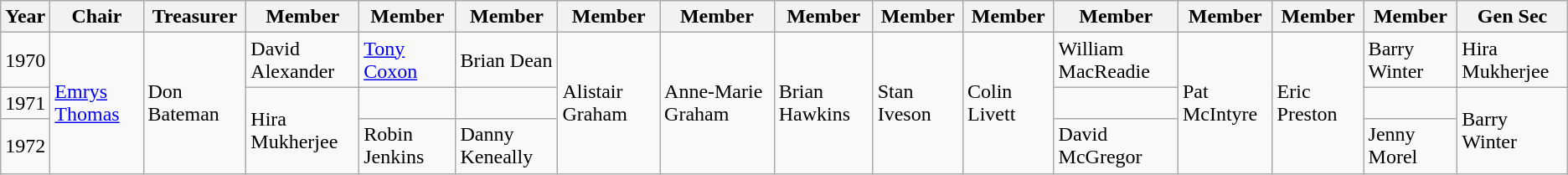<table class="wikitable sortable">
<tr>
<th>Year</th>
<th>Chair</th>
<th>Treasurer</th>
<th>Member</th>
<th>Member</th>
<th>Member</th>
<th>Member</th>
<th>Member</th>
<th>Member</th>
<th>Member</th>
<th>Member</th>
<th>Member</th>
<th>Member</th>
<th>Member</th>
<th>Member</th>
<th>Gen Sec</th>
</tr>
<tr>
<td>1970</td>
<td rowspan=3><a href='#'>Emrys Thomas</a></td>
<td rowspan=3>Don Bateman</td>
<td>David Alexander</td>
<td><a href='#'>Tony Coxon</a></td>
<td>Brian Dean</td>
<td rowspan=3>Alistair Graham</td>
<td rowspan=3>Anne-Marie Graham</td>
<td rowspan=3>Brian Hawkins</td>
<td rowspan=3>Stan Iveson</td>
<td rowspan=3>Colin Livett</td>
<td>William MacReadie</td>
<td rowspan=3>Pat McIntyre</td>
<td rowspan=3>Eric Preston</td>
<td>Barry Winter</td>
<td>Hira Mukherjee</td>
</tr>
<tr>
<td>1971</td>
<td rowspan=2>Hira Mukherjee</td>
<td></td>
<td></td>
<td></td>
<td></td>
<td rowspan=2>Barry Winter</td>
</tr>
<tr>
<td>1972</td>
<td>Robin Jenkins</td>
<td>Danny Keneally</td>
<td>David McGregor</td>
<td>Jenny Morel</td>
</tr>
</table>
